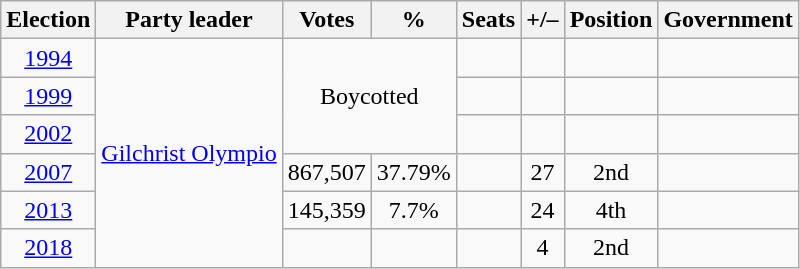<table class=wikitable style=text-align:center>
<tr>
<th>Election</th>
<th>Party leader</th>
<th>Votes</th>
<th>%</th>
<th>Seats</th>
<th>+/–</th>
<th>Position</th>
<th>Government</th>
</tr>
<tr>
<td><a href='#'>1994</a></td>
<td rowspan="6"><a href='#'>Gilchrist Olympio</a></td>
<td colspan="2" rowspan="3">Boycotted</td>
<td></td>
<td></td>
<td></td>
<td></td>
</tr>
<tr>
<td><a href='#'>1999</a></td>
<td></td>
<td></td>
<td></td>
<td></td>
</tr>
<tr>
<td><a href='#'>2002</a></td>
<td></td>
<td></td>
<td></td>
<td></td>
</tr>
<tr>
<td><a href='#'>2007</a></td>
<td>867,507</td>
<td>37.79%</td>
<td></td>
<td> 27</td>
<td> 2nd</td>
<td></td>
</tr>
<tr>
<td><a href='#'>2013</a></td>
<td>145,359</td>
<td>7.7%</td>
<td></td>
<td> 24</td>
<td> 4th</td>
<td></td>
</tr>
<tr>
<td><a href='#'>2018</a></td>
<td></td>
<td></td>
<td></td>
<td> 4</td>
<td> 2nd</td>
<td></td>
</tr>
</table>
